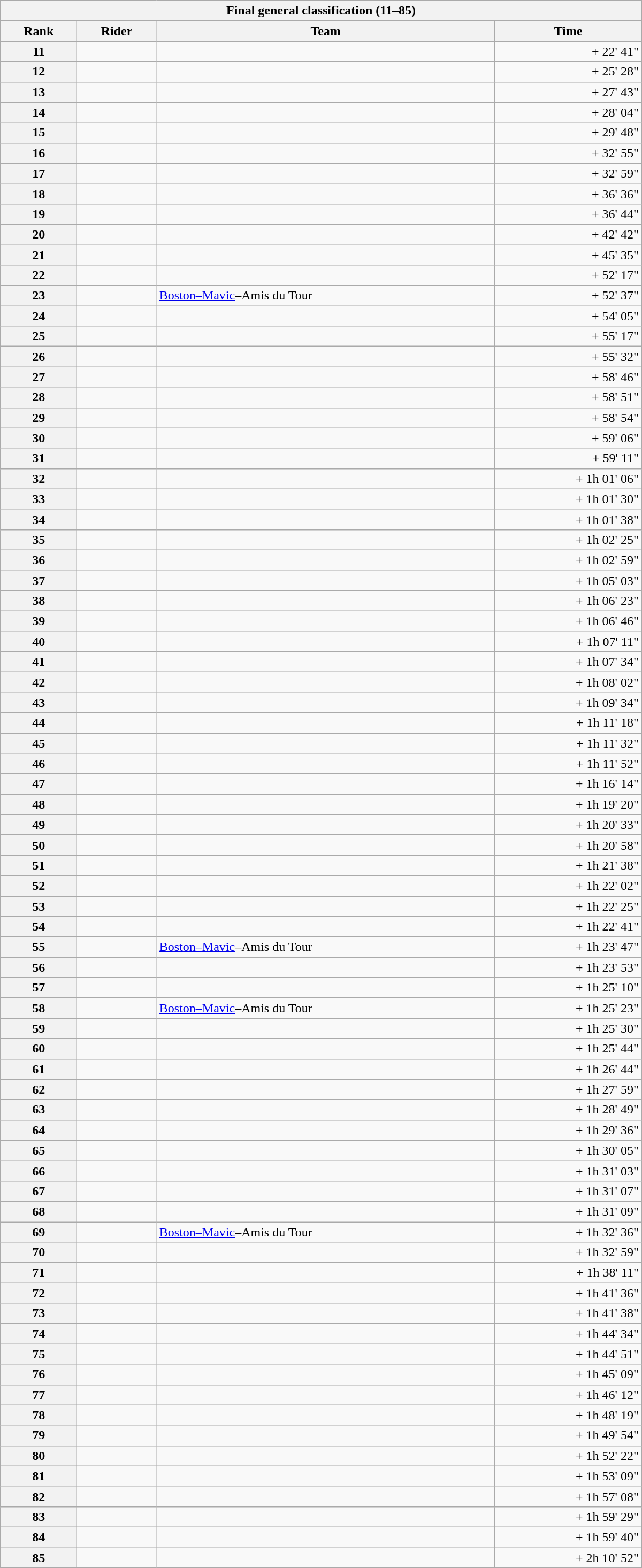<table class="collapsible collapsed wikitable" style="width:50em;margin-top:-1px;">
<tr>
<th scope="col" colspan="4">Final general classification (11–85)</th>
</tr>
<tr>
<th scope="col">Rank</th>
<th scope="col">Rider</th>
<th scope="col">Team</th>
<th scope="col">Time</th>
</tr>
<tr |->
<th scope="row">11</th>
<td></td>
<td></td>
<td style="text-align:right;">+ 22' 41"</td>
</tr>
<tr>
<th scope="row">12</th>
<td> </td>
<td></td>
<td style="text-align:right;">+ 25' 28"</td>
</tr>
<tr>
<th scope="row">13</th>
<td></td>
<td></td>
<td style="text-align:right;">+ 27' 43"</td>
</tr>
<tr>
<th scope="row">14</th>
<td></td>
<td></td>
<td style="text-align:right;">+ 28' 04"</td>
</tr>
<tr>
<th scope="row">15</th>
<td></td>
<td></td>
<td style="text-align:right;">+ 29' 48"</td>
</tr>
<tr>
<th scope="row">16</th>
<td></td>
<td></td>
<td style="text-align:right;">+ 32' 55"</td>
</tr>
<tr>
<th scope="row">17</th>
<td></td>
<td></td>
<td style="text-align:right;">+ 32' 59"</td>
</tr>
<tr>
<th scope="row">18</th>
<td></td>
<td></td>
<td style="text-align:right;">+ 36' 36"</td>
</tr>
<tr>
<th scope="row">19</th>
<td></td>
<td></td>
<td style="text-align:right;">+ 36' 44"</td>
</tr>
<tr>
<th scope="row">20</th>
<td></td>
<td></td>
<td style="text-align:right;">+ 42' 42"</td>
</tr>
<tr>
<th scope="row">21</th>
<td></td>
<td></td>
<td style="text-align:right;">+ 45' 35"</td>
</tr>
<tr>
<th scope="row">22</th>
<td></td>
<td></td>
<td style="text-align:right;">+ 52' 17"</td>
</tr>
<tr>
<th scope="row">23</th>
<td></td>
<td><a href='#'>Boston–Mavic</a>–Amis du Tour</td>
<td style="text-align:right;">+ 52' 37"</td>
</tr>
<tr>
<th scope="row">24</th>
<td></td>
<td></td>
<td style="text-align:right;">+ 54' 05"</td>
</tr>
<tr>
<th scope="row">25</th>
<td></td>
<td></td>
<td style="text-align:right;">+ 55' 17"</td>
</tr>
<tr>
<th scope="row">26</th>
<td></td>
<td></td>
<td style="text-align:right;">+ 55' 32"</td>
</tr>
<tr>
<th scope="row">27</th>
<td></td>
<td></td>
<td style="text-align:right;">+ 58' 46"</td>
</tr>
<tr>
<th scope="row">28</th>
<td></td>
<td></td>
<td style="text-align:right;">+ 58' 51"</td>
</tr>
<tr>
<th scope="row">29</th>
<td></td>
<td></td>
<td style="text-align:right;">+ 58' 54"</td>
</tr>
<tr>
<th scope="row">30</th>
<td></td>
<td></td>
<td style="text-align:right;">+ 59' 06"</td>
</tr>
<tr>
<th scope="row">31</th>
<td></td>
<td></td>
<td style="text-align:right;">+ 59' 11"</td>
</tr>
<tr>
<th scope="row">32</th>
<td></td>
<td></td>
<td style="text-align:right;">+ 1h 01' 06"</td>
</tr>
<tr>
<th scope="row">33</th>
<td></td>
<td></td>
<td style="text-align:right;">+ 1h 01' 30"</td>
</tr>
<tr>
<th scope="row">34</th>
<td></td>
<td></td>
<td style="text-align:right;">+ 1h 01' 38"</td>
</tr>
<tr>
<th scope="row">35</th>
<td></td>
<td></td>
<td style="text-align:right;">+ 1h 02' 25"</td>
</tr>
<tr>
<th scope="row">36</th>
<td></td>
<td></td>
<td style="text-align:right;">+ 1h 02' 59"</td>
</tr>
<tr>
<th scope="row">37</th>
<td></td>
<td></td>
<td style="text-align:right;">+ 1h 05' 03"</td>
</tr>
<tr>
<th scope="row">38</th>
<td></td>
<td></td>
<td style="text-align:right;">+ 1h 06' 23"</td>
</tr>
<tr>
<th scope="row">39</th>
<td></td>
<td></td>
<td style="text-align:right;">+ 1h 06' 46"</td>
</tr>
<tr>
<th scope="row">40</th>
<td></td>
<td></td>
<td style="text-align:right;">+ 1h 07' 11"</td>
</tr>
<tr>
<th scope="row">41</th>
<td></td>
<td></td>
<td style="text-align:right;">+ 1h 07' 34"</td>
</tr>
<tr>
<th scope="row">42</th>
<td> </td>
<td></td>
<td style="text-align:right;">+ 1h 08' 02"</td>
</tr>
<tr>
<th scope="row">43</th>
<td></td>
<td></td>
<td style="text-align:right;">+ 1h 09' 34"</td>
</tr>
<tr>
<th scope="row">44</th>
<td></td>
<td></td>
<td style="text-align:right;">+ 1h 11' 18"</td>
</tr>
<tr>
<th scope="row">45</th>
<td></td>
<td></td>
<td style="text-align:right;">+ 1h 11' 32"</td>
</tr>
<tr>
<th scope="row">46</th>
<td></td>
<td></td>
<td style="text-align:right;">+ 1h 11' 52"</td>
</tr>
<tr>
<th scope="row">47</th>
<td></td>
<td></td>
<td style="text-align:right;">+ 1h 16' 14"</td>
</tr>
<tr>
<th scope="row">48</th>
<td></td>
<td></td>
<td style="text-align:right;">+ 1h 19' 20"</td>
</tr>
<tr>
<th scope="row">49</th>
<td></td>
<td></td>
<td style="text-align:right;">+ 1h 20' 33"</td>
</tr>
<tr>
<th scope="row">50</th>
<td></td>
<td></td>
<td style="text-align:right;">+ 1h 20' 58"</td>
</tr>
<tr>
<th scope="row">51</th>
<td></td>
<td></td>
<td style="text-align:right;">+ 1h 21' 38"</td>
</tr>
<tr>
<th scope="row">52</th>
<td></td>
<td></td>
<td style="text-align:right;">+ 1h 22' 02"</td>
</tr>
<tr>
<th scope="row">53</th>
<td></td>
<td></td>
<td style="text-align:right;">+ 1h 22' 25"</td>
</tr>
<tr>
<th scope="row">54</th>
<td></td>
<td></td>
<td style="text-align:right;">+ 1h 22' 41"</td>
</tr>
<tr>
<th scope="row">55</th>
<td></td>
<td><a href='#'>Boston–Mavic</a>–Amis du Tour</td>
<td style="text-align:right;">+ 1h 23' 47"</td>
</tr>
<tr>
<th scope="row">56</th>
<td></td>
<td></td>
<td style="text-align:right;">+ 1h 23' 53"</td>
</tr>
<tr>
<th scope="row">57</th>
<td></td>
<td></td>
<td style="text-align:right;">+ 1h 25' 10"</td>
</tr>
<tr>
<th scope="row">58</th>
<td></td>
<td><a href='#'>Boston–Mavic</a>–Amis du Tour</td>
<td style="text-align:right;">+ 1h 25' 23"</td>
</tr>
<tr>
<th scope="row">59</th>
<td></td>
<td></td>
<td style="text-align:right;">+ 1h 25' 30"</td>
</tr>
<tr>
<th scope="row">60</th>
<td></td>
<td></td>
<td style="text-align:right;">+ 1h 25' 44"</td>
</tr>
<tr>
<th scope="row">61</th>
<td></td>
<td></td>
<td style="text-align:right;">+ 1h 26' 44"</td>
</tr>
<tr>
<th scope="row">62</th>
<td></td>
<td></td>
<td style="text-align:right;">+ 1h 27' 59"</td>
</tr>
<tr>
<th scope="row">63</th>
<td></td>
<td></td>
<td style="text-align:right;">+ 1h 28' 49"</td>
</tr>
<tr>
<th scope="row">64</th>
<td></td>
<td></td>
<td style="text-align:right;">+ 1h 29' 36"</td>
</tr>
<tr>
<th scope="row">65</th>
<td></td>
<td></td>
<td style="text-align:right;">+ 1h 30' 05"</td>
</tr>
<tr>
<th scope="row">66</th>
<td></td>
<td></td>
<td style="text-align:right;">+ 1h 31' 03"</td>
</tr>
<tr>
<th scope="row">67</th>
<td></td>
<td></td>
<td style="text-align:right;">+ 1h 31' 07"</td>
</tr>
<tr>
<th scope="row">68</th>
<td></td>
<td></td>
<td style="text-align:right;">+ 1h 31' 09"</td>
</tr>
<tr>
<th scope="row">69</th>
<td></td>
<td><a href='#'>Boston–Mavic</a>–Amis du Tour</td>
<td style="text-align:right;">+ 1h 32' 36"</td>
</tr>
<tr>
<th scope="row">70</th>
<td></td>
<td></td>
<td style="text-align:right;">+ 1h 32' 59"</td>
</tr>
<tr>
<th scope="row">71</th>
<td></td>
<td></td>
<td style="text-align:right;">+ 1h 38' 11"</td>
</tr>
<tr>
<th scope="row">72</th>
<td></td>
<td></td>
<td style="text-align:right;">+ 1h 41' 36"</td>
</tr>
<tr>
<th scope="row">73</th>
<td></td>
<td></td>
<td style="text-align:right;">+ 1h 41' 38"</td>
</tr>
<tr>
<th scope="row">74</th>
<td></td>
<td></td>
<td style="text-align:right;">+ 1h 44' 34"</td>
</tr>
<tr>
<th scope="row">75</th>
<td></td>
<td></td>
<td style="text-align:right;">+ 1h 44' 51"</td>
</tr>
<tr>
<th scope="row">76</th>
<td></td>
<td></td>
<td style="text-align:right;">+ 1h 45' 09"</td>
</tr>
<tr>
<th scope="row">77</th>
<td></td>
<td></td>
<td style="text-align:right;">+ 1h 46' 12"</td>
</tr>
<tr>
<th scope="row">78</th>
<td></td>
<td></td>
<td style="text-align:right;">+ 1h 48' 19"</td>
</tr>
<tr>
<th scope="row">79</th>
<td></td>
<td></td>
<td style="text-align:right;">+ 1h 49' 54"</td>
</tr>
<tr>
<th scope="row">80</th>
<td></td>
<td></td>
<td style="text-align:right;">+ 1h 52' 22"</td>
</tr>
<tr>
<th scope="row">81</th>
<td></td>
<td></td>
<td style="text-align:right;">+ 1h 53' 09"</td>
</tr>
<tr>
<th scope="row">82</th>
<td></td>
<td></td>
<td style="text-align:right;">+ 1h 57' 08"</td>
</tr>
<tr>
<th scope="row">83</th>
<td></td>
<td></td>
<td style="text-align:right;">+ 1h 59' 29"</td>
</tr>
<tr>
<th scope="row">84</th>
<td></td>
<td></td>
<td style="text-align:right;">+ 1h 59' 40"</td>
</tr>
<tr>
<th scope="row">85</th>
<td></td>
<td></td>
<td style="text-align:right;">+ 2h 10' 52"</td>
</tr>
</table>
